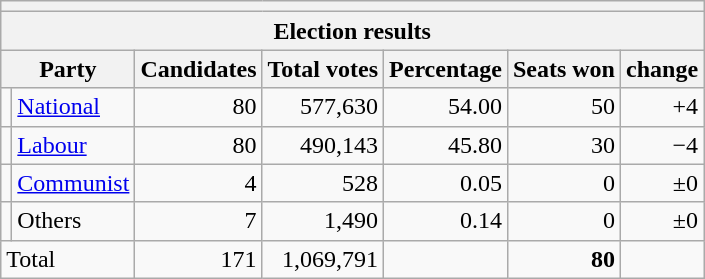<table class="wikitable" style="text-align:right">
<tr>
<th colspan=7></th>
</tr>
<tr>
<th colspan=7>Election results</th>
</tr>
<tr>
<th colspan=2>Party</th>
<th>Candidates</th>
<th>Total votes</th>
<th>Percentage</th>
<th>Seats won</th>
<th>change</th>
</tr>
<tr align=right>
<td></td>
<td align=left><a href='#'>National</a></td>
<td>80</td>
<td>577,630</td>
<td>54.00</td>
<td>50</td>
<td>+4</td>
</tr>
<tr align=right>
<td></td>
<td align=left><a href='#'>Labour</a></td>
<td>80</td>
<td>490,143</td>
<td>45.80</td>
<td>30</td>
<td>−4</td>
</tr>
<tr align=right>
<td></td>
<td align=left><a href='#'>Communist</a></td>
<td>4</td>
<td>528</td>
<td>0.05</td>
<td>0</td>
<td>±0</td>
</tr>
<tr align=right>
<td></td>
<td align=left>Others</td>
<td>7</td>
<td>1,490</td>
<td>0.14</td>
<td>0</td>
<td>±0</td>
</tr>
<tr bgcolor=>
<td colspan=2 align=left>Total</td>
<td>171</td>
<td>1,069,791</td>
<td></td>
<td><strong>80</strong></td>
<td></td>
</tr>
</table>
